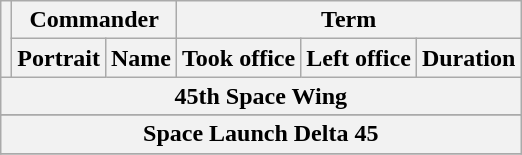<table class="wikitable sortable" style="text-align:center;">
<tr>
<th rowspan=2></th>
<th colspan=2>Commander</th>
<th colspan=3>Term</th>
</tr>
<tr>
<th>Portrait</th>
<th>Name</th>
<th>Took office</th>
<th>Left office</th>
<th>Duration</th>
</tr>
<tr>
<th colspan=6>45th Space Wing</th>
</tr>
<tr>
</tr>
<tr>
<th colspan=6>Space Launch Delta 45</th>
</tr>
<tr>
</tr>
</table>
